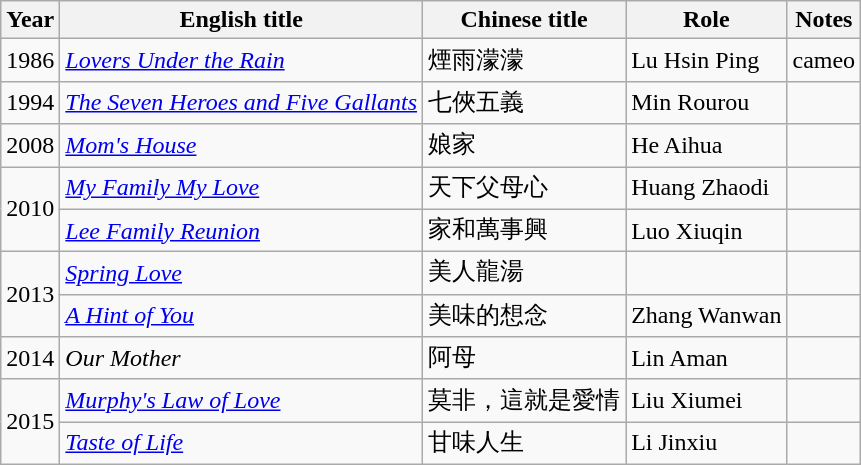<table class="wikitable sortable">
<tr>
<th>Year</th>
<th>English title</th>
<th>Chinese title</th>
<th>Role</th>
<th class="unsortable">Notes</th>
</tr>
<tr>
<td>1986</td>
<td><em><a href='#'>Lovers Under the Rain</a></em></td>
<td>煙雨濛濛</td>
<td>Lu Hsin Ping</td>
<td>cameo</td>
</tr>
<tr>
<td>1994</td>
<td><em><a href='#'>The Seven Heroes and Five Gallants</a></em></td>
<td>七俠五義</td>
<td>Min Rourou</td>
<td></td>
</tr>
<tr>
<td>2008</td>
<td><em><a href='#'>Mom's House</a></em></td>
<td>娘家</td>
<td>He Aihua</td>
<td></td>
</tr>
<tr>
<td rowspan=2>2010</td>
<td><em><a href='#'>My Family My Love</a></em></td>
<td>天下父母心</td>
<td>Huang Zhaodi</td>
<td></td>
</tr>
<tr>
<td><em><a href='#'>Lee Family Reunion</a></em></td>
<td>家和萬事興</td>
<td>Luo Xiuqin</td>
<td></td>
</tr>
<tr>
<td rowspan=2>2013</td>
<td><em><a href='#'>Spring Love</a></em></td>
<td>美人龍湯</td>
<td></td>
<td></td>
</tr>
<tr>
<td><em><a href='#'>A Hint of You</a></em></td>
<td>美味的想念</td>
<td>Zhang Wanwan</td>
<td></td>
</tr>
<tr>
<td>2014</td>
<td><em>Our Mother</em></td>
<td>阿母</td>
<td>Lin Aman</td>
<td></td>
</tr>
<tr>
<td rowspan=2>2015</td>
<td><em><a href='#'>Murphy's Law of Love</a></em></td>
<td>莫非，這就是愛情</td>
<td>Liu Xiumei</td>
<td></td>
</tr>
<tr>
<td><em><a href='#'>Taste of Life</a></em></td>
<td>甘味人生</td>
<td>Li Jinxiu</td>
<td></td>
</tr>
</table>
